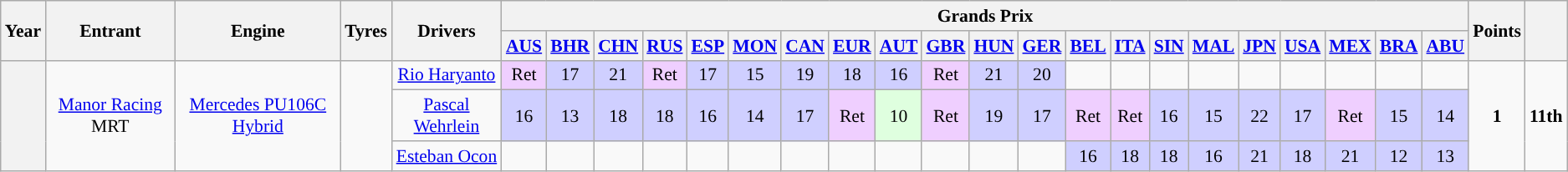<table class="wikitable" style="text-align:center; font-size:90%">
<tr>
<th rowspan="2">Year</th>
<th rowspan="2">Entrant</th>
<th rowspan="2">Engine</th>
<th rowspan="2">Tyres</th>
<th rowspan="2">Drivers</th>
<th colspan="21">Grands Prix</th>
<th rowspan="2">Points</th>
<th rowspan="2"></th>
</tr>
<tr>
<th><a href='#'>AUS</a></th>
<th><a href='#'>BHR</a></th>
<th><a href='#'>CHN</a></th>
<th><a href='#'>RUS</a></th>
<th><a href='#'>ESP</a></th>
<th><a href='#'>MON</a></th>
<th><a href='#'>CAN</a></th>
<th><a href='#'>EUR</a></th>
<th><a href='#'>AUT</a></th>
<th><a href='#'>GBR</a></th>
<th><a href='#'>HUN</a></th>
<th><a href='#'>GER</a></th>
<th><a href='#'>BEL</a></th>
<th><a href='#'>ITA</a></th>
<th><a href='#'>SIN</a></th>
<th><a href='#'>MAL</a></th>
<th><a href='#'>JPN</a></th>
<th><a href='#'>USA</a></th>
<th><a href='#'>MEX</a></th>
<th><a href='#'>BRA</a></th>
<th><a href='#'>ABU</a></th>
</tr>
<tr>
<th rowspan=3></th>
<td rowspan=3><a href='#'>Manor Racing</a> MRT</td>
<td rowspan=3><a href='#'>Mercedes PU106C Hybrid</a></td>
<td rowspan=3></td>
<td align="center"><a href='#'>Rio Haryanto</a></td>
<td style="background-color:#efcfff">Ret</td>
<td style="background-color:#CFCFFF">17</td>
<td style="background-color:#CFCFFF">21</td>
<td style="background-color:#efcfff">Ret</td>
<td style="background-color:#CFCFFF">17</td>
<td style="background-color:#CFCFFF">15</td>
<td style="background-color:#CFCFFF">19</td>
<td style="background-color:#CFCFFF">18</td>
<td style="background-color:#CFCFFF">16</td>
<td style="background-color:#efcfff">Ret</td>
<td style="background-color:#CFCFFF">21</td>
<td style="background-color:#CFCFFF">20</td>
<td style="background-color:"></td>
<td style="background-color:"></td>
<td style="background-color:"></td>
<td style="background-color:"></td>
<td style="background-color:"></td>
<td style="background-color:"></td>
<td style="background-color:"></td>
<td style="background-color:"></td>
<td style="background-color:"></td>
<td rowspan="3" style="background-color:"><strong>1</strong></td>
<td rowspan="3" style="background-color:"><strong>11th</strong></td>
</tr>
<tr>
<td align="center"><a href='#'>Pascal Wehrlein</a></td>
<td style="background-color:#CFCFFF">16</td>
<td style="background-color:#CFCFFF">13</td>
<td style="background-color:#CFCFFF">18</td>
<td style="background-color:#CFCFFF">18</td>
<td style="background-color:#CFCFFF">16</td>
<td style="background-color:#CFCFFF">14</td>
<td style="background-color:#CFCFFF">17</td>
<td style="background-color:#efcfff">Ret</td>
<td style="background-color:#DFFFDF">10</td>
<td style="background-color:#efcfff">Ret</td>
<td style="background-color:#CFCFFF">19</td>
<td style="background-color:#CFCFFF">17</td>
<td style="background-color:#efcfff">Ret</td>
<td style="background-color:#efcfff">Ret</td>
<td style="background-color:#CFCFFF">16</td>
<td style="background-color:#CFCFFF">15</td>
<td style="background-color:#CFCFFF">22</td>
<td style="background-color:#CFCFFF">17</td>
<td style="background-color:#efcfff">Ret</td>
<td style="background-color:#CFCFFF">15</td>
<td style="background-color:#CFCFFF">14</td>
</tr>
<tr>
<td align="center"><a href='#'>Esteban Ocon</a></td>
<td style="background-color:"></td>
<td style="background-color:"></td>
<td style="background-color:"></td>
<td style="background-color:"></td>
<td style="background-color:"></td>
<td style="background-color:"></td>
<td style="background-color:"></td>
<td style="background-color:"></td>
<td style="background-color:"></td>
<td style="background-color:"></td>
<td style="background-color:"></td>
<td style="background-color:"></td>
<td style="background-color:#CFCFFF">16</td>
<td style="background-color:#CFCFFF">18</td>
<td style="background-color:#CFCFFF">18</td>
<td style="background-color:#CFCFFF">16</td>
<td style="background-color:#CFCFFF">21</td>
<td style="background-color:#CFCFFF">18</td>
<td style="background-color:#CFCFFF">21</td>
<td style="background-color:#CFCFFF">12</td>
<td style="background-color:#CFCFFF">13</td>
</tr>
</table>
